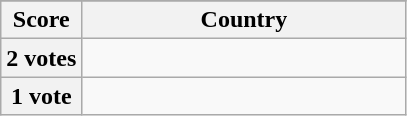<table class="wikitable">
<tr>
</tr>
<tr>
<th scope="col" width="20%">Score</th>
<th scope="col">Country</th>
</tr>
<tr>
<th scope="row">2 votes</th>
<td></td>
</tr>
<tr>
<th scope="row">1 vote</th>
<td></td>
</tr>
</table>
